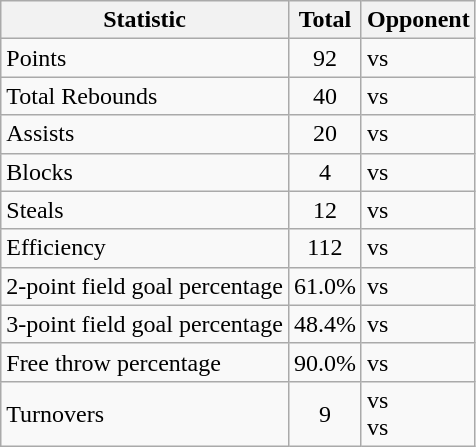<table class=wikitable>
<tr>
<th>Statistic</th>
<th>Total</th>
<th>Opponent</th>
</tr>
<tr>
<td>Points</td>
<td align=center>92</td>
<td>vs </td>
</tr>
<tr>
<td>Total Rebounds</td>
<td align=center>40</td>
<td>vs </td>
</tr>
<tr>
<td>Assists</td>
<td align=center>20</td>
<td>vs </td>
</tr>
<tr>
<td>Blocks</td>
<td align=center>4</td>
<td>vs </td>
</tr>
<tr>
<td>Steals</td>
<td align=center>12</td>
<td>vs </td>
</tr>
<tr>
<td>Efficiency</td>
<td align=center>112</td>
<td>vs </td>
</tr>
<tr>
<td>2-point field goal percentage</td>
<td align=center>61.0%</td>
<td>vs </td>
</tr>
<tr>
<td>3-point field goal percentage</td>
<td align=center>48.4%</td>
<td>vs </td>
</tr>
<tr>
<td>Free throw percentage</td>
<td align=center>90.0%</td>
<td>vs </td>
</tr>
<tr>
<td>Turnovers</td>
<td align=center>9</td>
<td>vs  <br> vs </td>
</tr>
</table>
